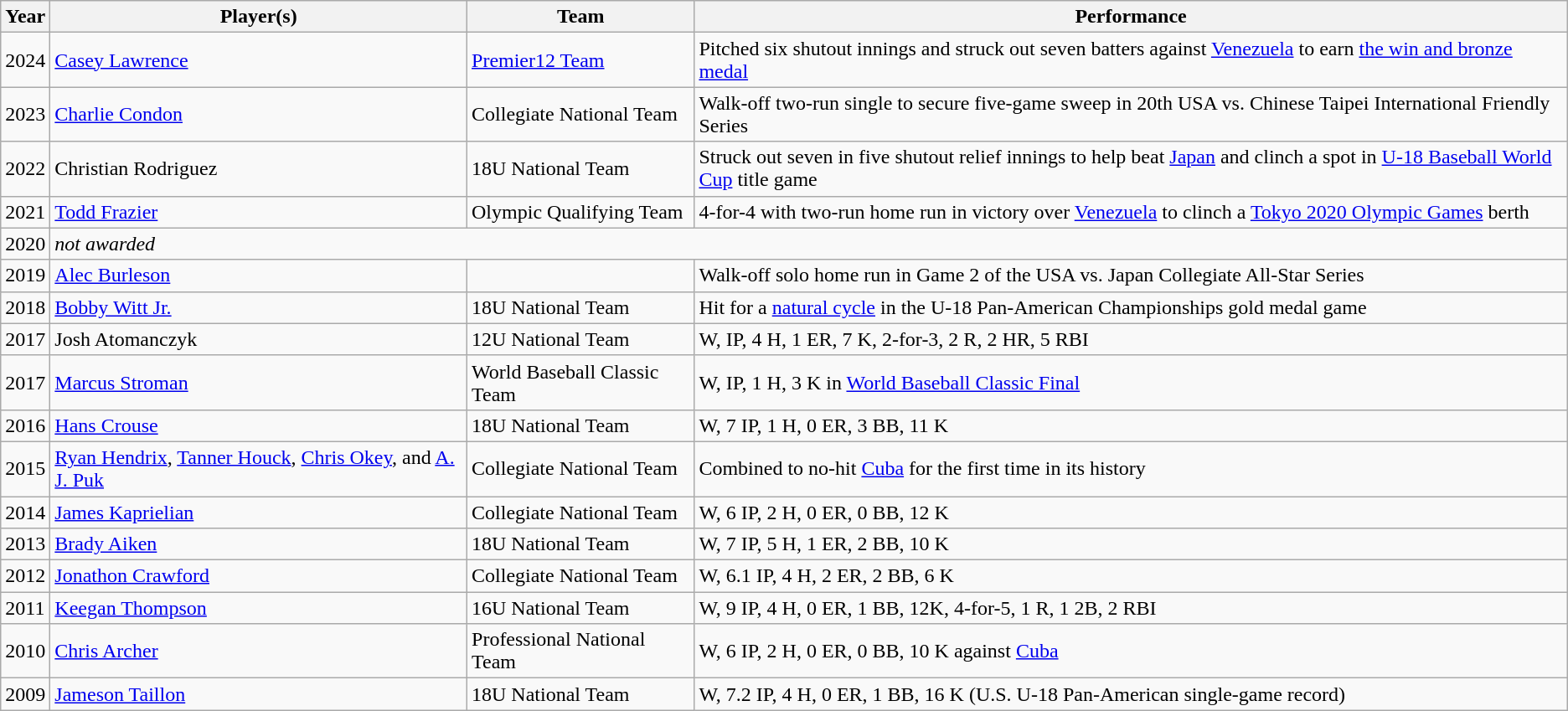<table class="wikitable">
<tr>
<th>Year</th>
<th>Player(s)</th>
<th>Team</th>
<th>Performance</th>
</tr>
<tr>
<td>2024</td>
<td><a href='#'>Casey Lawrence</a></td>
<td><a href='#'>Premier12 Team</a></td>
<td>Pitched six shutout innings and struck out seven batters against <a href='#'>Venezuela</a> to earn <a href='#'>the win and bronze medal</a></td>
</tr>
<tr>
<td>2023</td>
<td><a href='#'>Charlie Condon</a></td>
<td>Collegiate National Team</td>
<td>Walk-off two-run single to secure five-game sweep in 20th USA vs. Chinese Taipei International Friendly Series</td>
</tr>
<tr>
<td>2022</td>
<td>Christian Rodriguez</td>
<td>18U National Team</td>
<td>Struck out seven in five shutout relief innings to help beat <a href='#'>Japan</a> and clinch a spot in <a href='#'>U-18 Baseball World Cup</a> title game</td>
</tr>
<tr>
<td>2021</td>
<td><a href='#'>Todd Frazier</a></td>
<td>Olympic Qualifying Team</td>
<td>4-for-4 with two-run home run in victory over <a href='#'>Venezuela</a> to clinch a <a href='#'>Tokyo 2020 Olympic Games</a> berth</td>
</tr>
<tr>
<td>2020</td>
<td colspan="3"><em>not awarded</em></td>
</tr>
<tr>
<td>2019</td>
<td><a href='#'>Alec Burleson</a></td>
<td></td>
<td>Walk-off solo home run in Game 2 of the USA vs. Japan Collegiate All-Star Series</td>
</tr>
<tr>
<td>2018</td>
<td><a href='#'>Bobby Witt Jr.</a></td>
<td>18U National Team</td>
<td>Hit for a <a href='#'>natural cycle</a> in the U-18 Pan-American Championships gold medal game</td>
</tr>
<tr>
<td>2017</td>
<td>Josh Atomanczyk</td>
<td>12U National Team</td>
<td>W,  IP, 4 H, 1 ER, 7 K, 2-for-3, 2 R, 2 HR, 5 RBI</td>
</tr>
<tr>
<td>2017</td>
<td><a href='#'>Marcus Stroman</a></td>
<td>World Baseball Classic Team</td>
<td>W,  IP, 1 H, 3 K in <a href='#'>World Baseball Classic Final</a></td>
</tr>
<tr>
<td>2016</td>
<td><a href='#'>Hans Crouse</a></td>
<td>18U National Team</td>
<td>W, 7 IP, 1 H, 0 ER, 3 BB, 11 K</td>
</tr>
<tr>
<td>2015</td>
<td><a href='#'>Ryan Hendrix</a>, <a href='#'>Tanner Houck</a>, <a href='#'>Chris Okey</a>, and <a href='#'>A. J. Puk</a></td>
<td>Collegiate National Team</td>
<td>Combined to no-hit <a href='#'>Cuba</a> for the first time in its history</td>
</tr>
<tr>
<td>2014</td>
<td><a href='#'>James Kaprielian</a></td>
<td>Collegiate National Team</td>
<td>W, 6 IP, 2 H, 0 ER, 0 BB, 12 K</td>
</tr>
<tr>
<td>2013</td>
<td><a href='#'>Brady Aiken</a></td>
<td>18U National Team</td>
<td>W, 7 IP, 5 H, 1 ER, 2 BB, 10 K</td>
</tr>
<tr>
<td>2012</td>
<td><a href='#'>Jonathon Crawford</a></td>
<td>Collegiate National Team</td>
<td>W, 6.1 IP, 4 H, 2 ER, 2 BB, 6 K</td>
</tr>
<tr>
<td>2011</td>
<td><a href='#'>Keegan Thompson</a></td>
<td>16U National Team</td>
<td>W, 9 IP, 4 H, 0 ER, 1 BB, 12K, 4-for-5, 1 R, 1 2B, 2 RBI</td>
</tr>
<tr>
<td>2010</td>
<td><a href='#'>Chris Archer</a></td>
<td>Professional National Team</td>
<td>W, 6 IP, 2 H, 0 ER, 0 BB, 10 K against <a href='#'>Cuba</a></td>
</tr>
<tr>
<td>2009</td>
<td><a href='#'>Jameson Taillon</a></td>
<td>18U National Team</td>
<td>W, 7.2 IP, 4 H, 0 ER, 1 BB, 16 K (U.S. U-18 Pan-American single-game record)</td>
</tr>
</table>
